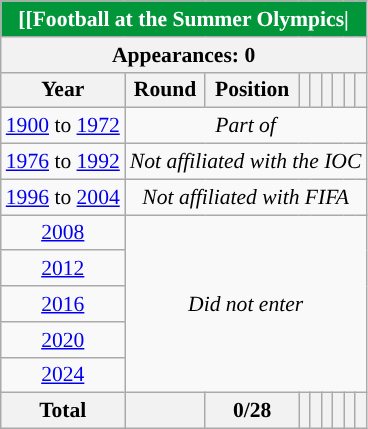<table class="wikitable" style="text-align: center;font-size:90%;">
<tr>
<th colspan=9 style="background:#009639; color:white; ">[[Football at the Summer Olympics|</th>
</tr>
<tr>
<th colspan=9>Appearances: 0</th>
</tr>
<tr>
<th>Year</th>
<th>Round</th>
<th>Position</th>
<th></th>
<th></th>
<th></th>
<th></th>
<th></th>
<th></th>
</tr>
<tr>
<td> <a href='#'>1900</a> to  <a href='#'>1972</a></td>
<td colspan=8><em>Part of </em></td>
</tr>
<tr>
<td> <a href='#'>1976</a> to  <a href='#'>1992</a></td>
<td colspan=8><em>Not affiliated with the IOC</em></td>
</tr>
<tr>
<td> <a href='#'>1996</a> to  <a href='#'>2004</a></td>
<td colspan=8><em>Not affiliated with FIFA</em></td>
</tr>
<tr>
<td> <a href='#'>2008</a></td>
<td colspan=8 rowspan=5><em>Did not enter</em></td>
</tr>
<tr>
<td> <a href='#'>2012</a></td>
</tr>
<tr>
<td> <a href='#'>2016</a></td>
</tr>
<tr>
<td> <a href='#'>2020</a></td>
</tr>
<tr>
<td> <a href='#'>2024</a></td>
</tr>
<tr>
<th>Total</th>
<th></th>
<th>0/28</th>
<th></th>
<th></th>
<th></th>
<th></th>
<th></th>
<th></th>
</tr>
</table>
